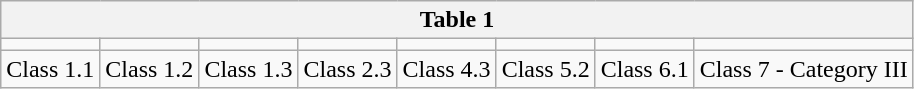<table align=center class="wikitable">
<tr>
<th colspan=8>Table 1</th>
</tr>
<tr>
<td></td>
<td></td>
<td></td>
<td></td>
<td></td>
<td></td>
<td></td>
<td></td>
</tr>
<tr>
<td>Class 1.1</td>
<td>Class 1.2</td>
<td>Class 1.3</td>
<td>Class 2.3</td>
<td>Class 4.3</td>
<td>Class 5.2</td>
<td>Class 6.1</td>
<td>Class 7 - Category III</td>
</tr>
</table>
